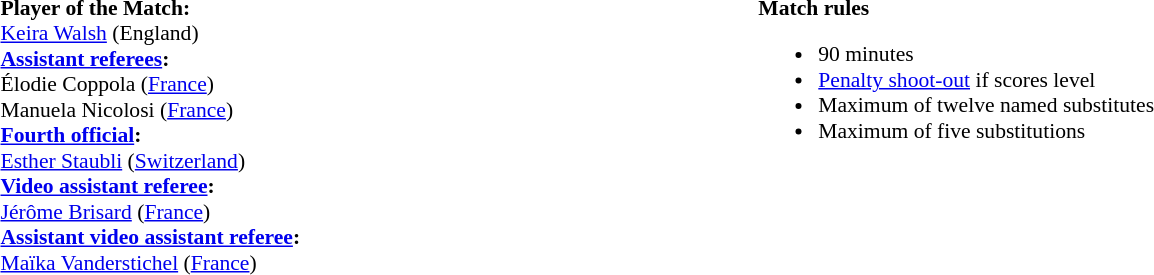<table style="width:100%; font-size:90%;">
<tr>
<td><br><strong>Player of the Match:</strong>
<br><a href='#'>Keira Walsh</a> (England)<br><strong><a href='#'>Assistant referees</a>:</strong>
<br>Élodie Coppola (<a href='#'>France</a>)
<br>Manuela Nicolosi (<a href='#'>France</a>)
<br><strong><a href='#'>Fourth official</a>:</strong>
<br><a href='#'>Esther Staubli</a> (<a href='#'>Switzerland</a>)
<br><strong><a href='#'>Video assistant referee</a>:</strong>
<br><a href='#'>Jérôme Brisard</a> (<a href='#'>France</a>)
<br><strong><a href='#'>Assistant video assistant referee</a>:</strong>
<br><a href='#'>Maïka Vanderstichel</a> (<a href='#'>France</a>)</td>
<td style="width:60%; vertical-align:top;"><br><strong>Match rules</strong><ul><li>90 minutes</li><li><a href='#'>Penalty shoot-out</a> if scores level</li><li>Maximum of twelve named substitutes</li><li>Maximum of five substitutions</li></ul></td>
</tr>
</table>
